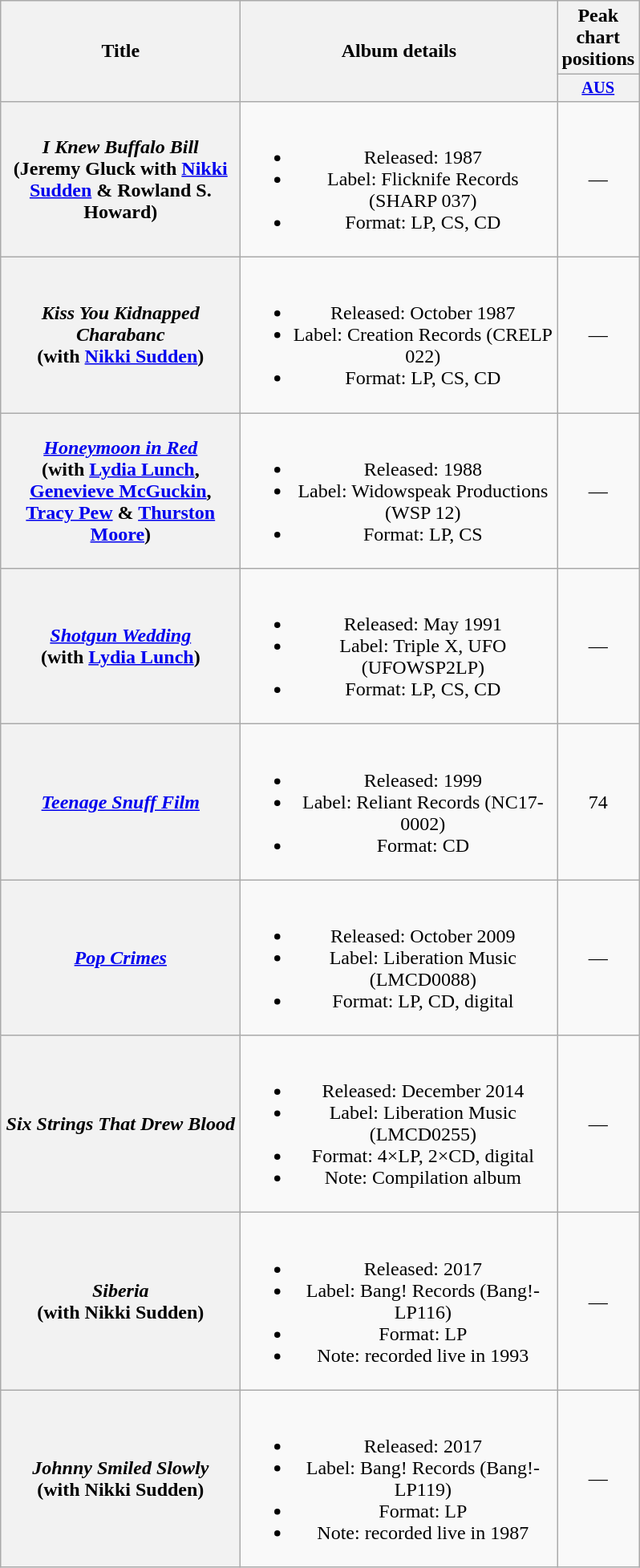<table class="wikitable plainrowheaders" style="text-align:center;" border="1">
<tr>
<th scope="col" rowspan="2" style="width:12em;">Title</th>
<th scope="col" rowspan="2" style="width:16em;">Album details</th>
<th scope="col" colspan="1">Peak chart<br>positions</th>
</tr>
<tr>
<th scope="col" style="width:3em; font-size:85%"><a href='#'>AUS</a><br></th>
</tr>
<tr>
<th scope="row"><em>I Knew Buffalo Bill</em> <br> (Jeremy Gluck with <a href='#'>Nikki Sudden</a> & Rowland S. Howard)</th>
<td><br><ul><li>Released: 1987</li><li>Label: Flicknife Records (SHARP 037)</li><li>Format: LP, CS, CD</li></ul></td>
<td>—</td>
</tr>
<tr>
<th scope="row"><em>Kiss You Kidnapped Charabanc</em> <br> (with <a href='#'>Nikki Sudden</a>)</th>
<td><br><ul><li>Released: October 1987</li><li>Label: Creation Records (CRELP 022)</li><li>Format: LP, CS, CD</li></ul></td>
<td>—</td>
</tr>
<tr>
<th scope="row"><em><a href='#'>Honeymoon in Red</a></em> <br> (with <a href='#'>Lydia Lunch</a>, <a href='#'>Genevieve McGuckin</a>, <a href='#'>Tracy Pew</a> & <a href='#'>Thurston Moore</a>)</th>
<td><br><ul><li>Released: 1988</li><li>Label: Widowspeak Productions (WSP 12)</li><li>Format: LP, CS</li></ul></td>
<td>—</td>
</tr>
<tr>
<th scope="row"><em><a href='#'>Shotgun Wedding</a></em> <br> (with <a href='#'>Lydia Lunch</a>)</th>
<td><br><ul><li>Released: May 1991</li><li>Label: Triple X, UFO (UFOWSP2LP)</li><li>Format: LP, CS, CD</li></ul></td>
<td>—</td>
</tr>
<tr>
<th scope="row"><em><a href='#'>Teenage Snuff Film</a></em></th>
<td><br><ul><li>Released: 1999</li><li>Label: Reliant Records (NC17-0002)</li><li>Format: CD</li></ul></td>
<td>74</td>
</tr>
<tr>
<th scope="row"><em><a href='#'>Pop Crimes</a></em></th>
<td><br><ul><li>Released: October 2009</li><li>Label: Liberation Music (LMCD0088)</li><li>Format: LP, CD, digital</li></ul></td>
<td>—</td>
</tr>
<tr>
<th scope="row"><em>Six Strings That Drew Blood</em></th>
<td><br><ul><li>Released: December 2014</li><li>Label: Liberation Music (LMCD0255)</li><li>Format: 4×LP, 2×CD, digital</li><li>Note: Compilation album</li></ul></td>
<td>—</td>
</tr>
<tr>
<th scope="row"><em>Siberia</em> <br> (with Nikki Sudden)</th>
<td><br><ul><li>Released: 2017</li><li>Label: Bang! Records (Bang!-LP116)</li><li>Format: LP</li><li>Note: recorded live in 1993</li></ul></td>
<td>—</td>
</tr>
<tr>
<th scope="row"><em>Johnny Smiled Slowly</em> <br> (with Nikki Sudden)</th>
<td><br><ul><li>Released: 2017</li><li>Label: Bang! Records (Bang!-LP119)</li><li>Format: LP</li><li>Note: recorded live in 1987</li></ul></td>
<td>—</td>
</tr>
</table>
